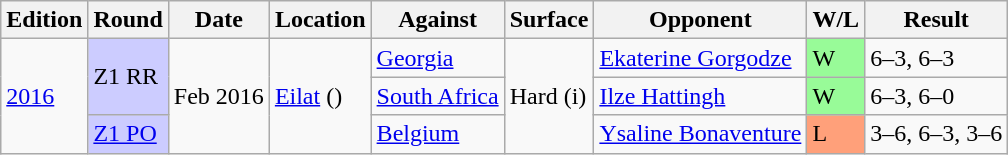<table class=wikitable>
<tr>
<th>Edition</th>
<th>Round</th>
<th>Date</th>
<th>Location</th>
<th>Against</th>
<th>Surface</th>
<th>Opponent</th>
<th>W/L</th>
<th>Result</th>
</tr>
<tr>
<td rowspan=3><a href='#'>2016</a></td>
<td rowspan=2 bgcolor=CCCCFF>Z1 RR</td>
<td rowspan=3>Feb 2016</td>
<td rowspan="3"><a href='#'>Eilat</a> ()</td>
<td rowspan=1> <a href='#'>Georgia</a></td>
<td rowspan=3>Hard (i)</td>
<td><a href='#'>Ekaterine Gorgodze</a></td>
<td bgcolor=98FB98>W</td>
<td>6–3, 6–3</td>
</tr>
<tr>
<td rowspan=1> <a href='#'>South Africa</a></td>
<td><a href='#'>Ilze Hattingh</a></td>
<td bgcolor=98FB98>W</td>
<td>6–3, 6–0</td>
</tr>
<tr>
<td rowspan=1 bgcolor=CCCCFF><a href='#'>Z1 PO</a></td>
<td rowspan=1> <a href='#'>Belgium</a></td>
<td><a href='#'>Ysaline Bonaventure</a></td>
<td bgcolor=FFA07A>L</td>
<td>3–6, 6–3, 3–6</td>
</tr>
</table>
